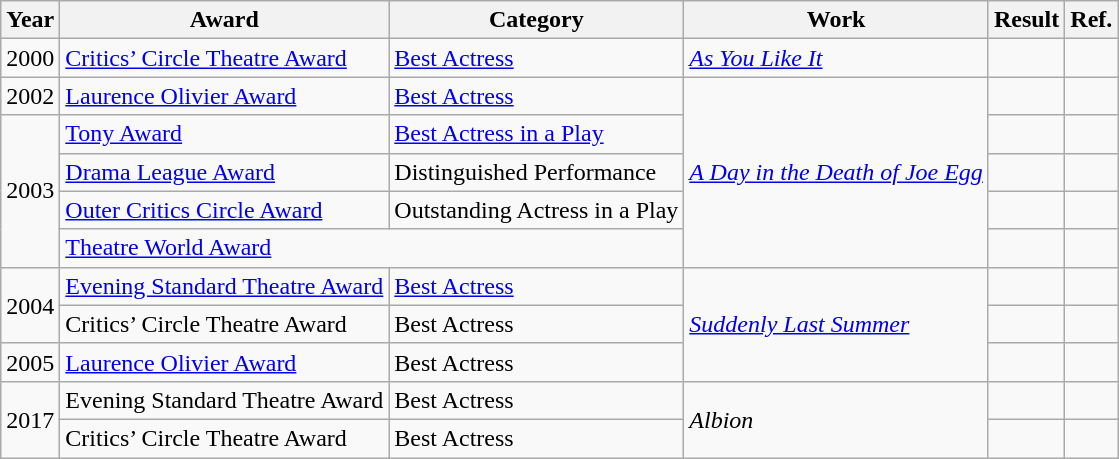<table class="wikitable sortable">
<tr>
<th>Year</th>
<th>Award</th>
<th>Category</th>
<th>Work</th>
<th>Result</th>
<th class=unsortable>Ref.</th>
</tr>
<tr>
<td align="center">2000</td>
<td><a href='#'>Critics’ Circle Theatre Award</a></td>
<td><a href='#'>Best Actress</a></td>
<td><em><a href='#'>As You Like It</a></em></td>
<td></td>
<td></td>
</tr>
<tr>
<td align="center">2002</td>
<td><a href='#'>Laurence Olivier Award</a></td>
<td><a href='#'>Best Actress</a></td>
<td rowspan="5"><em><a href='#'>A Day in the Death of Joe Egg</a></em></td>
<td></td>
<td></td>
</tr>
<tr>
<td rowspan="4" align="center">2003</td>
<td><a href='#'>Tony Award</a></td>
<td><a href='#'>Best Actress in a Play</a></td>
<td></td>
<td></td>
</tr>
<tr>
<td><a href='#'>Drama League Award</a></td>
<td>Distinguished Performance</td>
<td></td>
<td></td>
</tr>
<tr>
<td><a href='#'>Outer Critics Circle Award</a></td>
<td>Outstanding Actress in a Play</td>
<td></td>
<td></td>
</tr>
<tr>
<td colspan="2"><a href='#'>Theatre World Award</a></td>
<td></td>
<td></td>
</tr>
<tr>
<td rowspan="2" align="center">2004</td>
<td><a href='#'>Evening Standard Theatre Award</a></td>
<td><a href='#'>Best Actress</a></td>
<td rowspan="3"><em><a href='#'>Suddenly Last Summer</a></em></td>
<td></td>
<td></td>
</tr>
<tr>
<td>Critics’ Circle Theatre Award</td>
<td>Best Actress</td>
<td></td>
<td></td>
</tr>
<tr>
<td align="center">2005</td>
<td><a href='#'>Laurence Olivier Award</a></td>
<td>Best Actress</td>
<td></td>
<td></td>
</tr>
<tr>
<td rowspan="2" align="center">2017</td>
<td>Evening Standard Theatre Award</td>
<td>Best Actress</td>
<td rowspan="2"><em>Albion</em></td>
<td></td>
<td></td>
</tr>
<tr>
<td>Critics’ Circle Theatre Award</td>
<td>Best Actress</td>
<td></td>
<td></td>
</tr>
</table>
